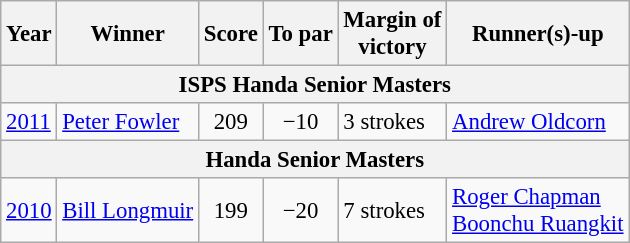<table class="wikitable" style="font-size:95%">
<tr>
<th>Year</th>
<th>Winner</th>
<th>Score</th>
<th>To par</th>
<th>Margin of<br>victory</th>
<th>Runner(s)-up</th>
</tr>
<tr>
<th colspan=8>ISPS Handa Senior Masters</th>
</tr>
<tr>
<td><a href='#'>2011</a></td>
<td> <a href='#'>Peter Fowler</a></td>
<td align=center>209</td>
<td align=center>−10</td>
<td>3 strokes</td>
<td> <a href='#'>Andrew Oldcorn</a></td>
</tr>
<tr>
<th colspan=8>Handa Senior Masters</th>
</tr>
<tr>
<td><a href='#'>2010</a></td>
<td> <a href='#'>Bill Longmuir</a></td>
<td align=center>199</td>
<td align=center>−20</td>
<td>7 strokes</td>
<td> <a href='#'>Roger Chapman</a><br> <a href='#'>Boonchu Ruangkit</a></td>
</tr>
</table>
